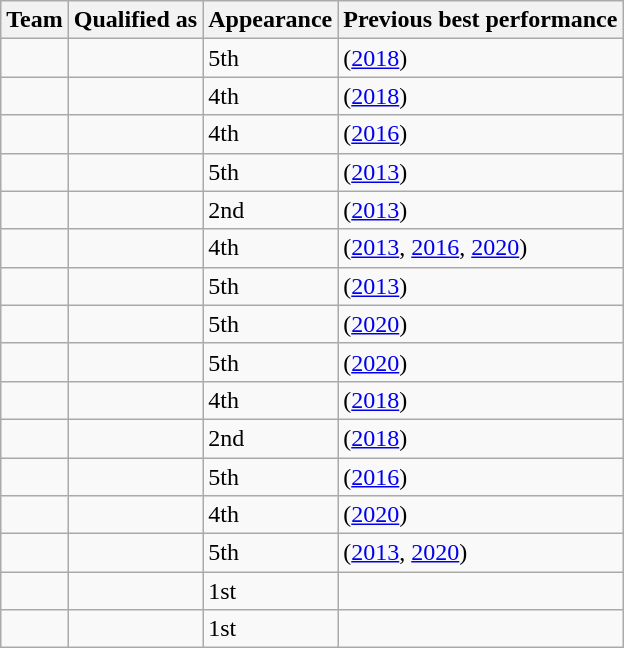<table class="wikitable sortable">
<tr>
<th>Team</th>
<th>Qualified as</th>
<th data-sort-type="number">Appearance</th>
<th>Previous best performance</th>
</tr>
<tr>
<td></td>
<td></td>
<td>5th</td>
<td> (<a href='#'>2018</a>)</td>
</tr>
<tr>
<td></td>
<td></td>
<td>4th</td>
<td> (<a href='#'>2018</a>)</td>
</tr>
<tr>
<td></td>
<td></td>
<td>4th</td>
<td> (<a href='#'>2016</a>)</td>
</tr>
<tr>
<td></td>
<td></td>
<td>5th</td>
<td> (<a href='#'>2013</a>)</td>
</tr>
<tr>
<td></td>
<td></td>
<td>2nd</td>
<td> (<a href='#'>2013</a>)</td>
</tr>
<tr>
<td></td>
<td></td>
<td>4th</td>
<td> (<a href='#'>2013</a>, <a href='#'>2016</a>, <a href='#'>2020</a>)</td>
</tr>
<tr>
<td></td>
<td></td>
<td>5th</td>
<td> (<a href='#'>2013</a>)</td>
</tr>
<tr>
<td></td>
<td></td>
<td>5th</td>
<td> (<a href='#'>2020</a>)</td>
</tr>
<tr>
<td></td>
<td></td>
<td>5th</td>
<td> (<a href='#'>2020</a>)</td>
</tr>
<tr>
<td></td>
<td></td>
<td>4th</td>
<td> (<a href='#'>2018</a>)</td>
</tr>
<tr>
<td></td>
<td></td>
<td>2nd</td>
<td> (<a href='#'>2018</a>)</td>
</tr>
<tr>
<td></td>
<td></td>
<td>5th</td>
<td> (<a href='#'>2016</a>)</td>
</tr>
<tr>
<td></td>
<td></td>
<td>4th</td>
<td> (<a href='#'>2020</a>)</td>
</tr>
<tr>
<td></td>
<td></td>
<td>5th</td>
<td> (<a href='#'>2013</a>, <a href='#'>2020</a>)</td>
</tr>
<tr>
<td></td>
<td></td>
<td>1st</td>
<td></td>
</tr>
<tr>
<td></td>
<td></td>
<td>1st</td>
<td></td>
</tr>
</table>
